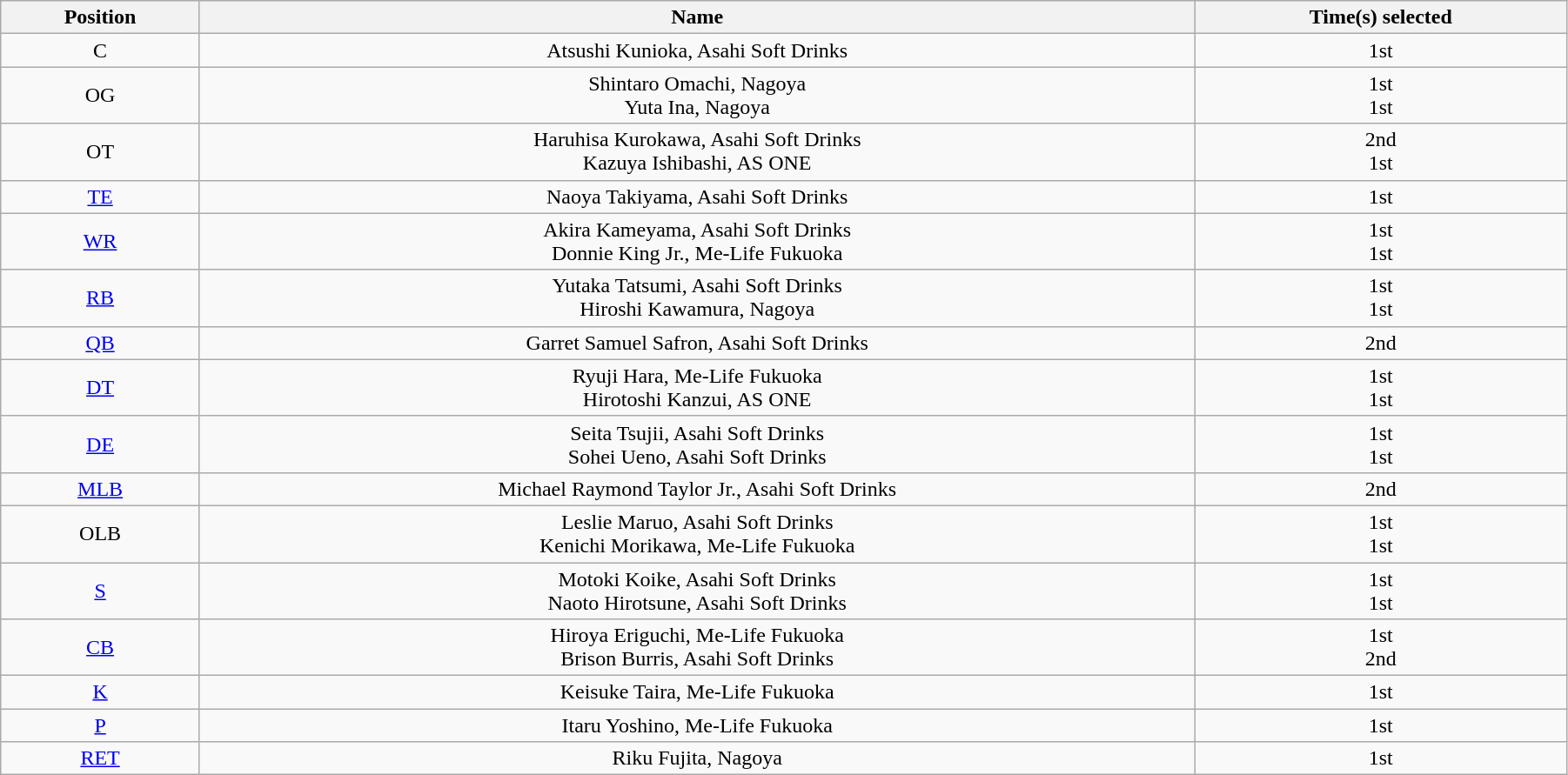<table class="wikitable" style="text-align:Center;width:95%;">
<tr>
<th>Position</th>
<th>Name</th>
<th>Time(s) selected</th>
</tr>
<tr>
<td>C</td>
<td>Atsushi Kunioka, Asahi Soft Drinks</td>
<td>1st</td>
</tr>
<tr>
<td>OG</td>
<td>Shintaro Omachi, Nagoya<br>Yuta Ina, Nagoya</td>
<td>1st<br>1st</td>
</tr>
<tr>
<td>OT</td>
<td>Haruhisa Kurokawa, Asahi Soft Drinks<br>Kazuya Ishibashi, AS ONE</td>
<td>2nd<br>1st</td>
</tr>
<tr>
<td><a href='#'>TE</a></td>
<td>Naoya Takiyama, Asahi Soft Drinks</td>
<td>1st</td>
</tr>
<tr>
<td><a href='#'>WR</a></td>
<td>Akira Kameyama, Asahi Soft Drinks<br>Donnie King Jr., Me-Life Fukuoka</td>
<td>1st<br>1st</td>
</tr>
<tr>
<td><a href='#'>RB</a></td>
<td>Yutaka Tatsumi, Asahi Soft Drinks<br>Hiroshi Kawamura, Nagoya</td>
<td>1st<br>1st</td>
</tr>
<tr>
<td><a href='#'>QB</a></td>
<td>Garret Samuel Safron, Asahi Soft Drinks</td>
<td>2nd</td>
</tr>
<tr>
<td><a href='#'>DT</a></td>
<td>Ryuji Hara, Me-Life Fukuoka<br>Hirotoshi Kanzui, AS ONE</td>
<td>1st<br>1st</td>
</tr>
<tr>
<td><a href='#'>DE</a></td>
<td>Seita Tsujii, Asahi Soft Drinks<br>Sohei Ueno, Asahi Soft Drinks</td>
<td>1st<br>1st</td>
</tr>
<tr>
<td><a href='#'>MLB</a></td>
<td>Michael Raymond Taylor Jr., Asahi Soft Drinks</td>
<td>2nd</td>
</tr>
<tr>
<td>OLB</td>
<td>Leslie Maruo, Asahi Soft Drinks<br>Kenichi Morikawa, Me-Life Fukuoka</td>
<td>1st<br>1st</td>
</tr>
<tr>
<td><a href='#'>S</a></td>
<td>Motoki Koike, Asahi Soft Drinks<br>Naoto Hirotsune, Asahi Soft Drinks</td>
<td>1st<br>1st</td>
</tr>
<tr>
<td><a href='#'>CB</a></td>
<td>Hiroya Eriguchi, Me-Life Fukuoka<br>Brison Burris, Asahi Soft Drinks</td>
<td>1st<br>2nd</td>
</tr>
<tr>
<td><a href='#'>K</a></td>
<td>Keisuke Taira, Me-Life Fukuoka</td>
<td>1st</td>
</tr>
<tr>
<td><a href='#'>P</a></td>
<td>Itaru Yoshino, Me-Life Fukuoka</td>
<td>1st</td>
</tr>
<tr>
<td><a href='#'>RET</a></td>
<td>Riku Fujita, Nagoya</td>
<td>1st</td>
</tr>
</table>
